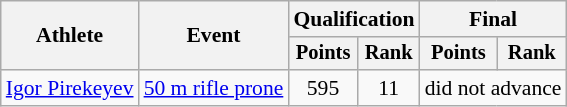<table class="wikitable" style="font-size:90%">
<tr>
<th rowspan="2">Athlete</th>
<th rowspan="2">Event</th>
<th colspan=2>Qualification</th>
<th colspan=2>Final</th>
</tr>
<tr style="font-size:95%">
<th>Points</th>
<th>Rank</th>
<th>Points</th>
<th>Rank</th>
</tr>
<tr align=center>
<td align=left><a href='#'>Igor Pirekeyev</a></td>
<td align=left><a href='#'>50 m rifle prone</a></td>
<td>595</td>
<td>11</td>
<td colspan=2>did not advance</td>
</tr>
</table>
